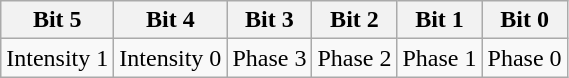<table class="wikitable">
<tr>
<th>Bit 5</th>
<th>Bit 4</th>
<th>Bit 3</th>
<th>Bit 2</th>
<th>Bit 1</th>
<th>Bit 0</th>
</tr>
<tr>
<td>Intensity 1</td>
<td>Intensity 0</td>
<td>Phase 3</td>
<td>Phase 2</td>
<td>Phase 1</td>
<td>Phase 0</td>
</tr>
</table>
